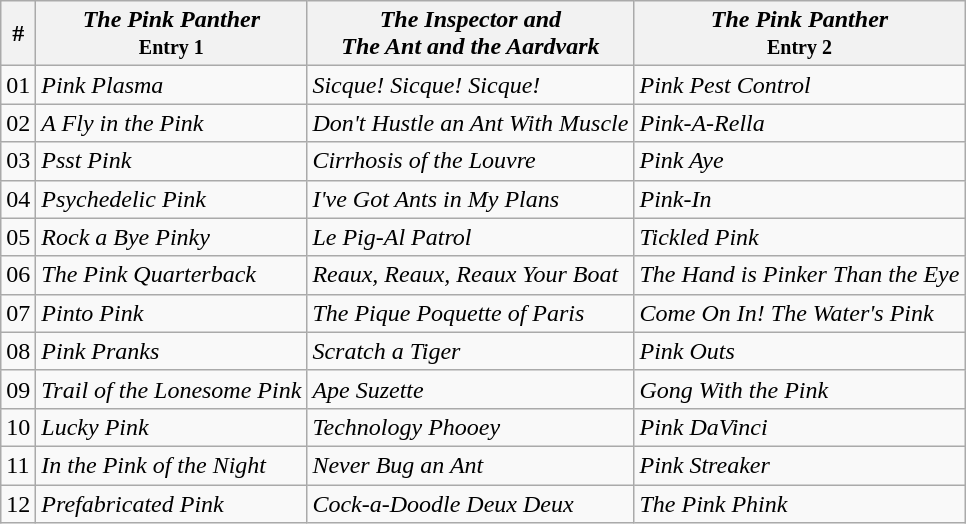<table class="wikitable">
<tr>
<th>#</th>
<th><em>The Pink Panther</em><br><small>Entry 1</small></th>
<th><em>The Inspector and</em><br><em>The Ant and the Aardvark</em></th>
<th><em>The Pink Panther</em><br><small>Entry 2</small></th>
</tr>
<tr>
<td>01</td>
<td><em>Pink Plasma</em></td>
<td><em>Sicque! Sicque! Sicque! </em></td>
<td><em>Pink Pest Control</em></td>
</tr>
<tr>
<td>02</td>
<td><em>A Fly in the Pink</em></td>
<td><em>Don't Hustle an Ant With Muscle</em></td>
<td><em>Pink-A-Rella</em></td>
</tr>
<tr>
<td>03</td>
<td><em>Psst Pink</em></td>
<td><em>Cirrhosis of the Louvre</em></td>
<td><em>Pink Aye</em></td>
</tr>
<tr>
<td>04</td>
<td><em>Psychedelic Pink</em></td>
<td><em>I've Got Ants in My Plans</em></td>
<td><em>Pink-In</em></td>
</tr>
<tr>
<td>05</td>
<td><em>Rock a Bye Pinky</em></td>
<td><em>Le Pig-Al Patrol</em></td>
<td><em>Tickled Pink</em></td>
</tr>
<tr>
<td>06</td>
<td><em>The Pink Quarterback</em></td>
<td><em>Reaux, Reaux, Reaux Your Boat</em></td>
<td><em>The Hand is Pinker Than the Eye</em></td>
</tr>
<tr>
<td>07</td>
<td><em>Pinto Pink</em></td>
<td><em>The Pique Poquette of Paris</em></td>
<td><em>Come On In! The Water's Pink</em></td>
</tr>
<tr>
<td>08</td>
<td><em>Pink Pranks</em></td>
<td><em>Scratch a Tiger</em></td>
<td><em>Pink Outs</em></td>
</tr>
<tr>
<td>09</td>
<td><em>Trail of the Lonesome Pink</em></td>
<td><em>Ape Suzette</em></td>
<td><em>Gong With the Pink</em></td>
</tr>
<tr>
<td>10</td>
<td><em>Lucky Pink</em></td>
<td><em>Technology Phooey</em></td>
<td><em>Pink DaVinci</em></td>
</tr>
<tr>
<td>11</td>
<td><em>In the Pink of the Night</em></td>
<td><em>Never Bug an Ant</em></td>
<td><em>Pink Streaker</em></td>
</tr>
<tr>
<td>12</td>
<td><em>Prefabricated Pink</em></td>
<td><em>Cock-a-Doodle Deux Deux</em></td>
<td><em>The Pink Phink</em></td>
</tr>
</table>
